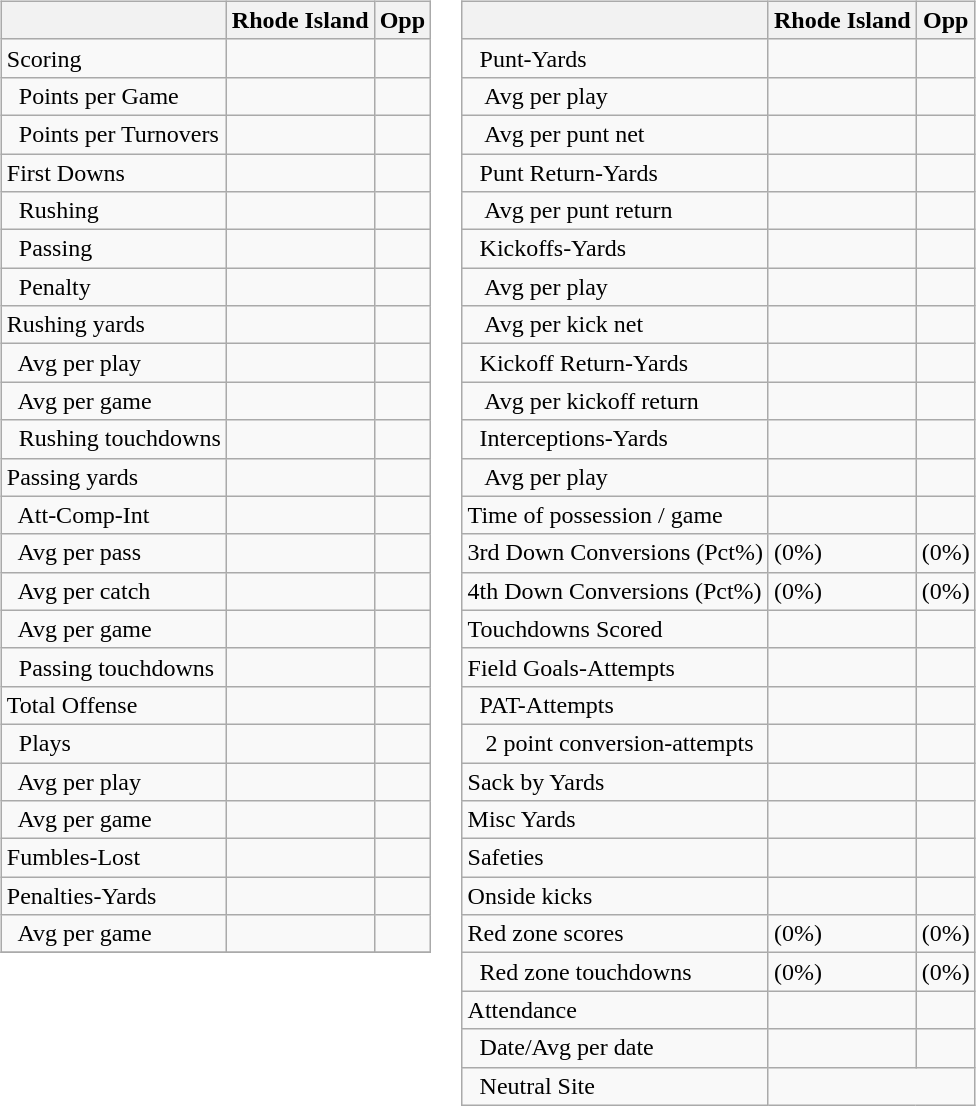<table>
<tr>
<td valign="top"><br><table class="wikitable" style="white-space:nowrap;">
<tr>
<th></th>
<th>Rhode Island</th>
<th>Opp</th>
</tr>
<tr>
<td>Scoring</td>
<td></td>
<td></td>
</tr>
<tr>
<td>  Points per Game</td>
<td></td>
<td></td>
</tr>
<tr>
<td>  Points per Turnovers</td>
<td></td>
<td></td>
</tr>
<tr>
<td>First Downs</td>
<td></td>
<td></td>
</tr>
<tr>
<td>  Rushing</td>
<td></td>
<td></td>
</tr>
<tr>
<td>  Passing</td>
<td></td>
<td></td>
</tr>
<tr>
<td>  Penalty</td>
<td></td>
<td></td>
</tr>
<tr>
<td>Rushing yards</td>
<td></td>
<td></td>
</tr>
<tr>
<td>  Avg per play</td>
<td></td>
<td></td>
</tr>
<tr>
<td>  Avg per game</td>
<td></td>
<td></td>
</tr>
<tr>
<td>  Rushing touchdowns</td>
<td></td>
<td></td>
</tr>
<tr>
<td>Passing yards</td>
<td></td>
<td></td>
</tr>
<tr>
<td>  Att-Comp-Int</td>
<td></td>
<td></td>
</tr>
<tr>
<td>  Avg per pass</td>
<td></td>
<td></td>
</tr>
<tr>
<td>  Avg per catch</td>
<td></td>
<td></td>
</tr>
<tr>
<td>  Avg per game</td>
<td></td>
<td></td>
</tr>
<tr>
<td>  Passing touchdowns</td>
<td></td>
<td></td>
</tr>
<tr>
<td>Total Offense</td>
<td></td>
<td></td>
</tr>
<tr>
<td>  Plays</td>
<td></td>
<td></td>
</tr>
<tr>
<td>  Avg per play</td>
<td></td>
<td></td>
</tr>
<tr>
<td>  Avg per game</td>
<td></td>
<td></td>
</tr>
<tr>
<td>Fumbles-Lost</td>
<td></td>
<td></td>
</tr>
<tr>
<td>Penalties-Yards</td>
<td></td>
<td></td>
</tr>
<tr>
<td>  Avg per game</td>
<td></td>
<td></td>
</tr>
<tr>
</tr>
</table>
</td>
<td valign="top"><br><table class="wikitable" style="white-space:nowrap;">
<tr>
<th></th>
<th>Rhode Island</th>
<th>Opp</th>
</tr>
<tr>
<td>  Punt-Yards</td>
<td></td>
<td></td>
</tr>
<tr>
<td>   Avg per play</td>
<td></td>
<td></td>
</tr>
<tr>
<td>   Avg per punt net</td>
<td></td>
<td></td>
</tr>
<tr>
<td>  Punt Return-Yards</td>
<td></td>
<td></td>
</tr>
<tr>
<td>   Avg per punt return</td>
<td></td>
<td></td>
</tr>
<tr>
<td>  Kickoffs-Yards</td>
<td></td>
<td></td>
</tr>
<tr>
<td>   Avg per play</td>
<td></td>
<td></td>
</tr>
<tr>
<td>   Avg per kick net</td>
<td></td>
<td></td>
</tr>
<tr>
<td>  Kickoff Return-Yards</td>
<td></td>
<td></td>
</tr>
<tr>
<td>   Avg per kickoff return</td>
<td></td>
<td></td>
</tr>
<tr>
<td>  Interceptions-Yards</td>
<td></td>
<td></td>
</tr>
<tr>
<td>   Avg per play</td>
<td></td>
<td></td>
</tr>
<tr>
<td>Time of possession / game</td>
<td></td>
<td></td>
</tr>
<tr>
<td>3rd Down Conversions (Pct%)</td>
<td>(0%)</td>
<td>(0%)</td>
</tr>
<tr>
<td>4th Down Conversions (Pct%)</td>
<td>(0%)</td>
<td>(0%)</td>
</tr>
<tr>
<td>Touchdowns Scored</td>
<td></td>
<td></td>
</tr>
<tr>
<td>Field Goals-Attempts</td>
<td></td>
<td></td>
</tr>
<tr>
<td>  PAT-Attempts</td>
<td></td>
<td></td>
</tr>
<tr>
<td>   2 point conversion-attempts</td>
<td></td>
<td></td>
</tr>
<tr>
<td>Sack by Yards</td>
<td></td>
<td></td>
</tr>
<tr>
<td>Misc Yards</td>
<td></td>
<td></td>
</tr>
<tr>
<td>Safeties</td>
<td></td>
<td></td>
</tr>
<tr>
<td>Onside kicks</td>
<td></td>
<td></td>
</tr>
<tr>
<td>Red zone scores</td>
<td>(0%)</td>
<td>(0%)</td>
</tr>
<tr>
<td>  Red zone touchdowns</td>
<td>(0%)</td>
<td>(0%)</td>
</tr>
<tr>
<td>Attendance</td>
<td></td>
<td></td>
</tr>
<tr>
<td>  Date/Avg per date</td>
<td></td>
<td></td>
</tr>
<tr>
<td>  Neutral Site</td>
<td colspan="2" align="center"></td>
</tr>
</table>
</td>
</tr>
</table>
